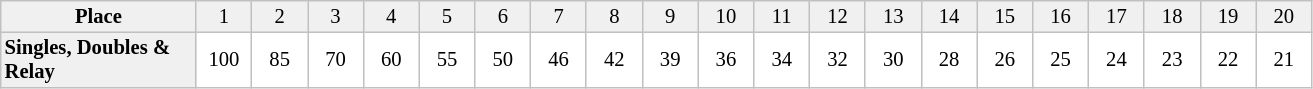<table border="1" cellpadding="2" cellspacing="0" style="border:1px solid #C0C0C0; border-collapse:collapse; font-size:86%; margin-top:1em; text-align:center" width="875">
<tr bgcolor="#F0F0F0">
<td width=100><strong>Place</strong></td>
<td width=25>1</td>
<td width=25>2</td>
<td width=25>3</td>
<td width=25>4</td>
<td width=25>5</td>
<td width=25>6</td>
<td width=25>7</td>
<td width=25>8</td>
<td width=25>9</td>
<td width=25>10</td>
<td width=25>11</td>
<td width=25>12</td>
<td width=25>13</td>
<td width=25>14</td>
<td width=25>15</td>
<td width=25>16</td>
<td width=25>17</td>
<td width=25>18</td>
<td width=25>19</td>
<td width=25>20</td>
</tr>
<tr>
<td style="background:#F0F0F0; text-align:left"><strong>Singles, Doubles & Relay</strong></td>
<td rowspan=1>100</td>
<td rowspan=1>85</td>
<td rowspan=1>70</td>
<td rowspan=1>60</td>
<td rowspan=1>55</td>
<td rowspan=1>50</td>
<td rowspan=1>46</td>
<td rowspan=1>42</td>
<td rowspan=1>39</td>
<td rowspan=1>36</td>
<td rowspan=1>34</td>
<td rowspan=1>32</td>
<td rowspan=1>30</td>
<td rowspan=1>28</td>
<td rowspan=1>26</td>
<td rowspan=1>25</td>
<td rowspan=1>24</td>
<td rowspan=1>23</td>
<td rowspan=1>22</td>
<td rowspan=1>21</td>
</tr>
</table>
